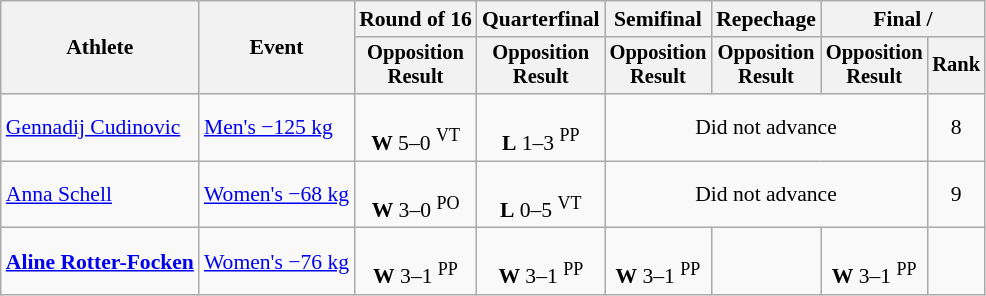<table class="wikitable" style="font-size:90%">
<tr>
<th rowspan=2>Athlete</th>
<th rowspan=2>Event</th>
<th>Round of 16</th>
<th>Quarterfinal</th>
<th>Semifinal</th>
<th>Repechage</th>
<th colspan=2>Final / </th>
</tr>
<tr style="font-size: 95%">
<th>Opposition<br>Result</th>
<th>Opposition<br>Result</th>
<th>Opposition<br>Result</th>
<th>Opposition<br>Result</th>
<th>Opposition<br>Result</th>
<th>Rank</th>
</tr>
<tr align=center>
<td align=left><a href='#'>Gennadij Cudinovic</a></td>
<td align=left><a href='#'>Men's −125 kg</a></td>
<td><br><strong>W</strong> 5–0 <sup>VT</sup></td>
<td><br><strong>L</strong> 1–3 <sup>PP</sup></td>
<td colspan=3>Did not advance</td>
<td>8</td>
</tr>
<tr align=center>
<td align=left><a href='#'>Anna Schell</a></td>
<td align=left><a href='#'>Women's −68 kg</a></td>
<td><br><strong>W</strong> 3–0 <sup>PO</sup></td>
<td><br><strong>L</strong> 0–5 <sup>VT</sup></td>
<td colspan=3>Did not advance</td>
<td>9</td>
</tr>
<tr align=center>
<td align=left><strong><a href='#'>Aline Rotter-Focken</a></strong></td>
<td align=left><a href='#'>Women's −76 kg</a></td>
<td><br><strong>W</strong> 3–1 <sup>PP</sup></td>
<td><br><strong>W</strong> 3–1  <sup>PP</sup></td>
<td><br><strong>W</strong> 3–1 <sup>PP</sup></td>
<td></td>
<td><br><strong>W</strong> 3–1 <sup>PP</sup></td>
<td></td>
</tr>
</table>
